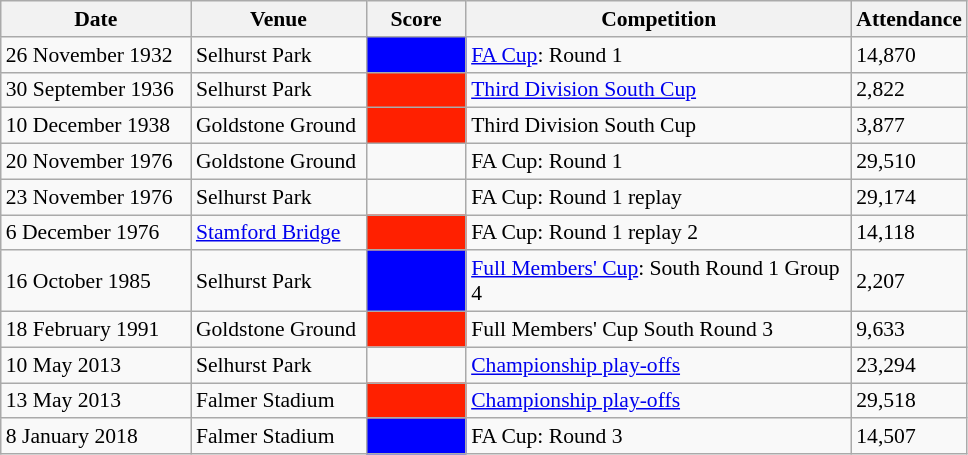<table class="wikitable" style="font-size:90%;">
<tr>
<th width=120>Date</th>
<th width=110>Venue</th>
<th width=60>Score</th>
<th width=250>Competition</th>
<th width=30>Attendance</th>
</tr>
<tr>
<td>26 November 1932</td>
<td>Selhurst Park</td>
<td style="background:#0000FF; color:#FFFFFF;"></td>
<td><a href='#'>FA Cup</a>: Round 1</td>
<td>14,870</td>
</tr>
<tr>
<td>30 September 1936</td>
<td>Selhurst Park</td>
<td style="background:#FF2000; color:#ffffff;"></td>
<td><a href='#'>Third Division South Cup</a></td>
<td>2,822</td>
</tr>
<tr>
<td>10 December 1938</td>
<td>Goldstone Ground</td>
<td style="background:#FF2000; color:#ffffff;"></td>
<td>Third Division South Cup</td>
<td>3,877</td>
</tr>
<tr>
<td>20 November 1976</td>
<td>Goldstone Ground</td>
<td></td>
<td>FA Cup: Round 1</td>
<td>29,510</td>
</tr>
<tr>
<td>23 November 1976</td>
<td>Selhurst Park</td>
<td></td>
<td>FA Cup: Round 1 replay</td>
<td>29,174</td>
</tr>
<tr>
<td>6 December 1976</td>
<td><a href='#'>Stamford Bridge</a></td>
<td style="background:#FF2000; color:#ffffff;"></td>
<td>FA Cup: Round 1 replay 2</td>
<td>14,118</td>
</tr>
<tr>
<td>16 October 1985</td>
<td>Selhurst Park</td>
<td style="background:#0000FF; color:#ffffff;"></td>
<td><a href='#'>Full Members' Cup</a>: South Round 1 Group 4</td>
<td>2,207</td>
</tr>
<tr>
<td>18 February 1991</td>
<td>Goldstone Ground</td>
<td style="background:#FF2000; color:#ffffff;"></td>
<td>Full Members' Cup South Round 3</td>
<td>9,633</td>
</tr>
<tr>
<td>10 May 2013</td>
<td>Selhurst Park</td>
<td></td>
<td><a href='#'>Championship play-offs</a></td>
<td>23,294</td>
</tr>
<tr>
<td>13 May 2013</td>
<td>Falmer Stadium</td>
<td style="background:#FF2000; color:#ffffff;"></td>
<td><a href='#'>Championship play-offs</a></td>
<td>29,518</td>
</tr>
<tr>
<td>8 January 2018</td>
<td>Falmer Stadium</td>
<td style="background:#0000FF; color:#FFFFFF;"></td>
<td>FA Cup: Round 3</td>
<td>14,507</td>
</tr>
</table>
